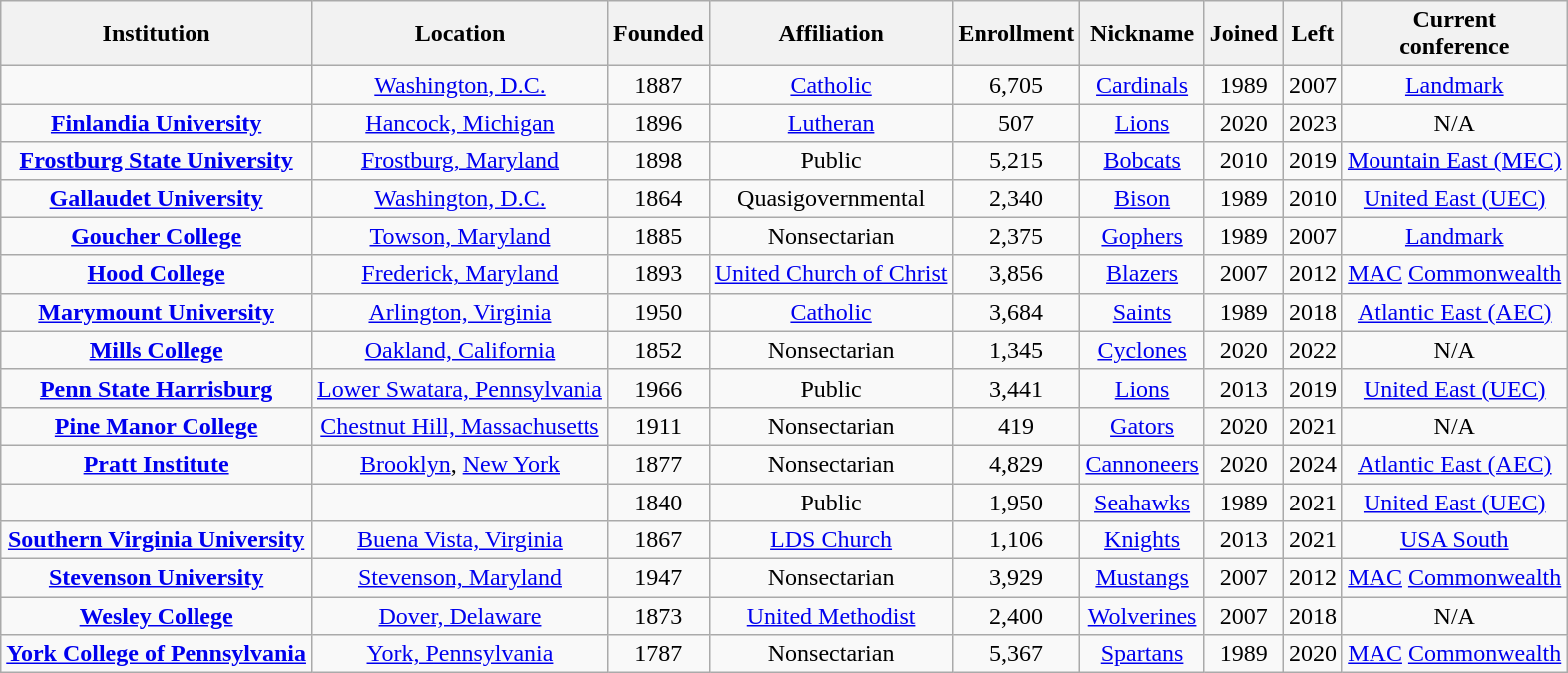<table class="wikitable sortable" style="text-align:center;">
<tr>
<th>Institution</th>
<th>Location</th>
<th>Founded</th>
<th>Affiliation</th>
<th>Enrollment</th>
<th>Nickname</th>
<th>Joined</th>
<th>Left</th>
<th>Current<br>conference</th>
</tr>
<tr>
<td></td>
<td><a href='#'>Washington, D.C.</a></td>
<td>1887</td>
<td><a href='#'>Catholic</a><br></td>
<td>6,705</td>
<td><a href='#'>Cardinals</a></td>
<td>1989</td>
<td>2007</td>
<td><a href='#'>Landmark</a></td>
</tr>
<tr>
<td><strong><a href='#'>Finlandia University</a></strong></td>
<td><a href='#'>Hancock, Michigan</a></td>
<td>1896</td>
<td><a href='#'>Lutheran</a><br></td>
<td>507</td>
<td><a href='#'>Lions</a></td>
<td>2020</td>
<td>2023</td>
<td>N/A</td>
</tr>
<tr>
<td><strong><a href='#'>Frostburg State University</a></strong></td>
<td><a href='#'>Frostburg, Maryland</a></td>
<td>1898</td>
<td>Public<br></td>
<td>5,215</td>
<td><a href='#'>Bobcats</a></td>
<td>2010</td>
<td>2019</td>
<td><a href='#'>Mountain East (MEC)</a></td>
</tr>
<tr>
<td><strong><a href='#'>Gallaudet University</a></strong></td>
<td><a href='#'>Washington, D.C.</a></td>
<td>1864</td>
<td>Quasigovernmental</td>
<td>2,340</td>
<td><a href='#'>Bison</a></td>
<td>1989</td>
<td>2010</td>
<td><a href='#'>United East (UEC)</a></td>
</tr>
<tr>
<td><strong><a href='#'>Goucher College</a></strong></td>
<td><a href='#'>Towson, Maryland</a></td>
<td>1885</td>
<td>Nonsectarian</td>
<td>2,375</td>
<td><a href='#'>Gophers</a></td>
<td>1989</td>
<td>2007</td>
<td><a href='#'>Landmark</a></td>
</tr>
<tr>
<td><strong><a href='#'>Hood College</a></strong></td>
<td><a href='#'>Frederick, Maryland</a></td>
<td>1893</td>
<td><a href='#'>United Church of Christ</a></td>
<td>3,856</td>
<td><a href='#'>Blazers</a></td>
<td>2007</td>
<td>2012</td>
<td><a href='#'>MAC</a> <a href='#'>Commonwealth</a></td>
</tr>
<tr>
<td><strong><a href='#'>Marymount University</a></strong></td>
<td><a href='#'>Arlington, Virginia</a></td>
<td>1950</td>
<td><a href='#'>Catholic</a><br></td>
<td>3,684</td>
<td><a href='#'>Saints</a></td>
<td>1989</td>
<td>2018</td>
<td><a href='#'>Atlantic East (AEC)</a></td>
</tr>
<tr>
<td><strong><a href='#'>Mills College</a></strong></td>
<td><a href='#'>Oakland, California</a></td>
<td>1852</td>
<td>Nonsectarian</td>
<td>1,345</td>
<td><a href='#'>Cyclones</a></td>
<td>2020</td>
<td>2022</td>
<td>N/A</td>
</tr>
<tr>
<td><strong><a href='#'>Penn State Harrisburg</a></strong></td>
<td><a href='#'>Lower Swatara, Pennsylvania</a></td>
<td>1966</td>
<td>Public</td>
<td>3,441</td>
<td><a href='#'>Lions</a></td>
<td>2013</td>
<td>2019</td>
<td><a href='#'>United East (UEC)</a></td>
</tr>
<tr>
<td><strong><a href='#'>Pine Manor College</a></strong></td>
<td><a href='#'>Chestnut Hill, Massachusetts</a></td>
<td>1911</td>
<td>Nonsectarian</td>
<td>419</td>
<td><a href='#'>Gators</a></td>
<td>2020</td>
<td>2021</td>
<td>N/A</td>
</tr>
<tr>
<td><strong><a href='#'>Pratt Institute</a></strong></td>
<td><a href='#'>Brooklyn</a>, <a href='#'>New York</a></td>
<td>1877</td>
<td>Nonsectarian</td>
<td>4,829</td>
<td><a href='#'>Cannoneers</a></td>
<td>2020</td>
<td>2024</td>
<td><a href='#'>Atlantic East (AEC)</a></td>
</tr>
<tr>
<td><strong></strong></td>
<td></td>
<td>1840</td>
<td>Public</td>
<td>1,950</td>
<td><a href='#'>Seahawks</a></td>
<td>1989</td>
<td>2021</td>
<td><a href='#'>United East (UEC)</a></td>
</tr>
<tr>
<td><strong><a href='#'>Southern Virginia University</a></strong></td>
<td><a href='#'>Buena Vista, Virginia</a></td>
<td>1867</td>
<td><a href='#'>LDS Church</a></td>
<td>1,106</td>
<td><a href='#'>Knights</a></td>
<td>2013</td>
<td>2021</td>
<td><a href='#'>USA South</a></td>
</tr>
<tr>
<td><strong><a href='#'>Stevenson University</a></strong></td>
<td><a href='#'>Stevenson, Maryland</a></td>
<td>1947</td>
<td>Nonsectarian</td>
<td>3,929</td>
<td><a href='#'>Mustangs</a></td>
<td>2007</td>
<td>2012</td>
<td><a href='#'>MAC</a> <a href='#'>Commonwealth</a></td>
</tr>
<tr>
<td><strong><a href='#'>Wesley College</a></strong></td>
<td><a href='#'>Dover, Delaware</a></td>
<td>1873</td>
<td><a href='#'>United Methodist</a></td>
<td>2,400</td>
<td><a href='#'>Wolverines</a></td>
<td>2007</td>
<td>2018</td>
<td>N/A</td>
</tr>
<tr>
<td><strong><a href='#'>York College of Pennsylvania</a></strong></td>
<td><a href='#'>York, Pennsylvania</a></td>
<td>1787</td>
<td>Nonsectarian</td>
<td>5,367</td>
<td><a href='#'>Spartans</a></td>
<td>1989</td>
<td>2020</td>
<td><a href='#'>MAC</a> <a href='#'>Commonwealth</a></td>
</tr>
</table>
